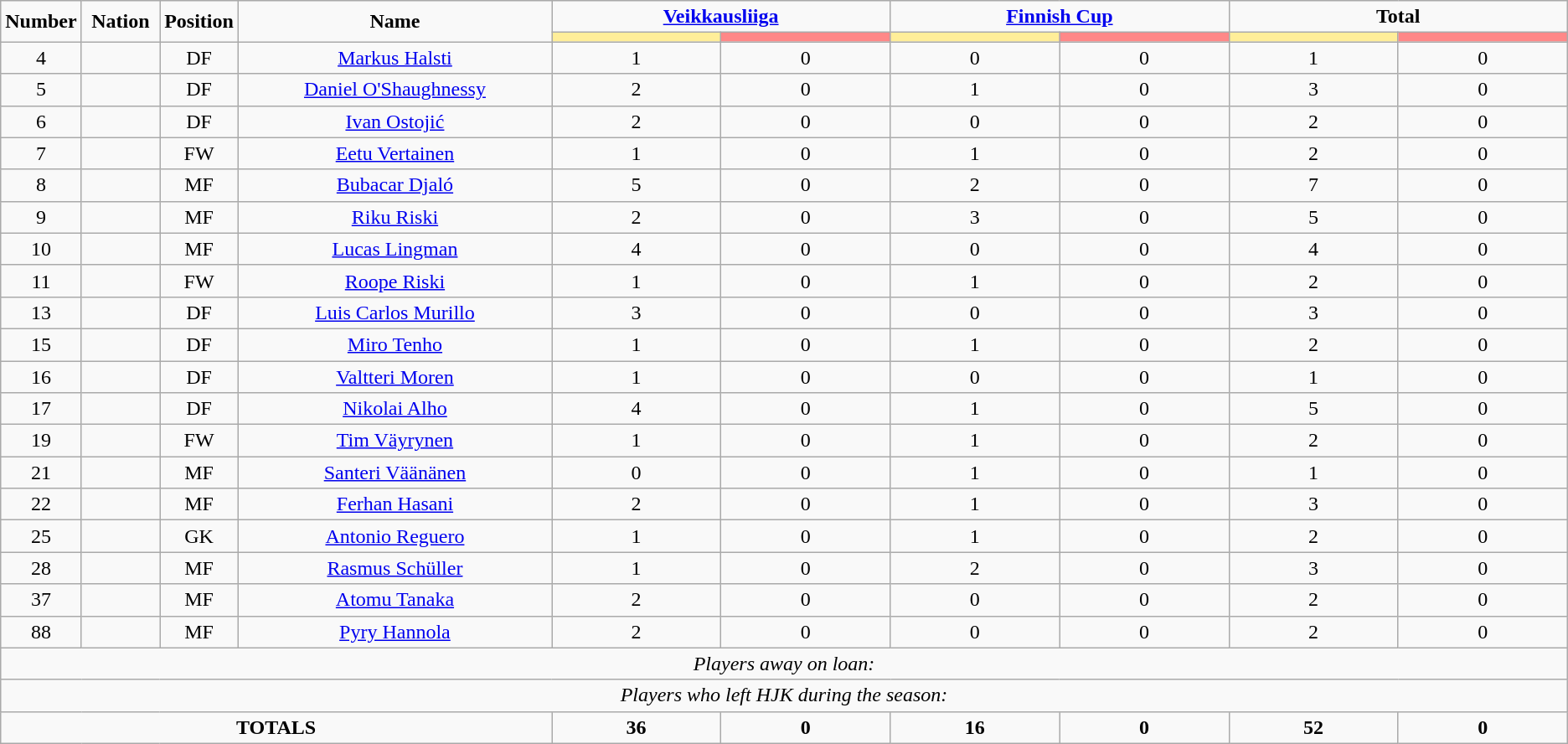<table class="wikitable" style="text-align:center;">
<tr>
<td rowspan="2"  style="width:5%;"><strong>Number</strong></td>
<td rowspan="2"  style="width:5%;"><strong>Nation</strong></td>
<td rowspan="2"  style="width:5%;"><strong>Position</strong></td>
<td rowspan="2"  style="width:20%;"><strong>Name</strong></td>
<td colspan="2"><strong><a href='#'>Veikkausliiga</a></strong></td>
<td colspan="2"><strong><a href='#'>Finnish Cup</a></strong></td>
<td colspan="2"><strong>Total</strong></td>
</tr>
<tr>
<th style="width:60px; background:#fe9;"></th>
<th style="width:60px; background:#ff8888;"></th>
<th style="width:60px; background:#fe9;"></th>
<th style="width:60px; background:#ff8888;"></th>
<th style="width:60px; background:#fe9;"></th>
<th style="width:60px; background:#ff8888;"></th>
</tr>
<tr>
<td>4</td>
<td></td>
<td>DF</td>
<td><a href='#'>Markus Halsti</a></td>
<td>1</td>
<td>0</td>
<td>0</td>
<td>0</td>
<td>1</td>
<td>0</td>
</tr>
<tr>
<td>5</td>
<td></td>
<td>DF</td>
<td><a href='#'>Daniel O'Shaughnessy</a></td>
<td>2</td>
<td>0</td>
<td>1</td>
<td>0</td>
<td>3</td>
<td>0</td>
</tr>
<tr>
<td>6</td>
<td></td>
<td>DF</td>
<td><a href='#'>Ivan Ostojić</a></td>
<td>2</td>
<td>0</td>
<td>0</td>
<td>0</td>
<td>2</td>
<td>0</td>
</tr>
<tr>
<td>7</td>
<td></td>
<td>FW</td>
<td><a href='#'>Eetu Vertainen</a></td>
<td>1</td>
<td>0</td>
<td>1</td>
<td>0</td>
<td>2</td>
<td>0</td>
</tr>
<tr>
<td>8</td>
<td></td>
<td>MF</td>
<td><a href='#'>Bubacar Djaló</a></td>
<td>5</td>
<td>0</td>
<td>2</td>
<td>0</td>
<td>7</td>
<td>0</td>
</tr>
<tr>
<td>9</td>
<td></td>
<td>MF</td>
<td><a href='#'>Riku Riski</a></td>
<td>2</td>
<td>0</td>
<td>3</td>
<td>0</td>
<td>5</td>
<td>0</td>
</tr>
<tr>
<td>10</td>
<td></td>
<td>MF</td>
<td><a href='#'>Lucas Lingman</a></td>
<td>4</td>
<td>0</td>
<td>0</td>
<td>0</td>
<td>4</td>
<td>0</td>
</tr>
<tr>
<td>11</td>
<td></td>
<td>FW</td>
<td><a href='#'>Roope Riski</a></td>
<td>1</td>
<td>0</td>
<td>1</td>
<td>0</td>
<td>2</td>
<td>0</td>
</tr>
<tr>
<td>13</td>
<td></td>
<td>DF</td>
<td><a href='#'>Luis Carlos Murillo</a></td>
<td>3</td>
<td>0</td>
<td>0</td>
<td>0</td>
<td>3</td>
<td>0</td>
</tr>
<tr>
<td>15</td>
<td></td>
<td>DF</td>
<td><a href='#'>Miro Tenho</a></td>
<td>1</td>
<td>0</td>
<td>1</td>
<td>0</td>
<td>2</td>
<td>0</td>
</tr>
<tr>
<td>16</td>
<td></td>
<td>DF</td>
<td><a href='#'>Valtteri Moren</a></td>
<td>1</td>
<td>0</td>
<td>0</td>
<td>0</td>
<td>1</td>
<td>0</td>
</tr>
<tr>
<td>17</td>
<td></td>
<td>DF</td>
<td><a href='#'>Nikolai Alho</a></td>
<td>4</td>
<td>0</td>
<td>1</td>
<td>0</td>
<td>5</td>
<td>0</td>
</tr>
<tr>
<td>19</td>
<td></td>
<td>FW</td>
<td><a href='#'>Tim Väyrynen</a></td>
<td>1</td>
<td>0</td>
<td>1</td>
<td>0</td>
<td>2</td>
<td>0</td>
</tr>
<tr>
<td>21</td>
<td></td>
<td>MF</td>
<td><a href='#'>Santeri Väänänen</a></td>
<td>0</td>
<td>0</td>
<td>1</td>
<td>0</td>
<td>1</td>
<td>0</td>
</tr>
<tr>
<td>22</td>
<td></td>
<td>MF</td>
<td><a href='#'>Ferhan Hasani</a></td>
<td>2</td>
<td>0</td>
<td>1</td>
<td>0</td>
<td>3</td>
<td>0</td>
</tr>
<tr>
<td>25</td>
<td></td>
<td>GK</td>
<td><a href='#'>Antonio Reguero</a></td>
<td>1</td>
<td>0</td>
<td>1</td>
<td>0</td>
<td>2</td>
<td>0</td>
</tr>
<tr>
<td>28</td>
<td></td>
<td>MF</td>
<td><a href='#'>Rasmus Schüller</a></td>
<td>1</td>
<td>0</td>
<td>2</td>
<td>0</td>
<td>3</td>
<td>0</td>
</tr>
<tr>
<td>37</td>
<td></td>
<td>MF</td>
<td><a href='#'>Atomu Tanaka</a></td>
<td>2</td>
<td>0</td>
<td>0</td>
<td>0</td>
<td>2</td>
<td>0</td>
</tr>
<tr>
<td>88</td>
<td></td>
<td>MF</td>
<td><a href='#'>Pyry Hannola</a></td>
<td>2</td>
<td>0</td>
<td>0</td>
<td>0</td>
<td>2</td>
<td>0</td>
</tr>
<tr>
<td colspan="14"><em>Players away on loan:</em></td>
</tr>
<tr>
<td colspan="14"><em>Players who left HJK during the season:</em></td>
</tr>
<tr>
<td colspan="4"><strong>TOTALS</strong></td>
<td><strong>36</strong></td>
<td><strong>0</strong></td>
<td><strong>16</strong></td>
<td><strong>0</strong></td>
<td><strong>52</strong></td>
<td><strong>0</strong></td>
</tr>
</table>
